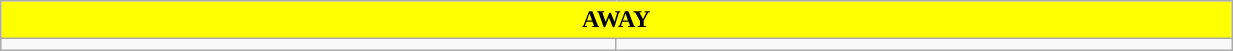<table class="wikitable collapsible collapsed" style="width:65%">
<tr>
<th colspan=6 ! style="color:black; background:yellow">AWAY</th>
</tr>
<tr>
<td></td>
<td></td>
</tr>
</table>
